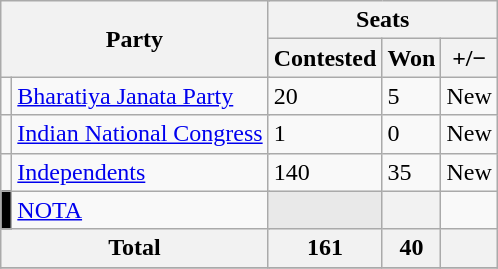<table class="wikitable">
<tr>
<th colspan="4" rowspan="2">Party</th>
<th colspan="3">Seats</th>
</tr>
<tr>
<th>Contested</th>
<th>Won</th>
<th><strong>+/−</strong></th>
</tr>
<tr>
<td></td>
<td colspan="3"><a href='#'>Bharatiya Janata Party</a></td>
<td>20</td>
<td>5</td>
<td>New</td>
</tr>
<tr>
<td></td>
<td colspan="3"><a href='#'>Indian National Congress</a></td>
<td>1</td>
<td>0</td>
<td>New</td>
</tr>
<tr>
<td></td>
<td colspan="3"><a href='#'>Independents</a></td>
<td>140</td>
<td>35</td>
<td>New</td>
</tr>
<tr>
<td style="background:Black; color:White"></td>
<td colspan="3"><a href='#'>NOTA</a></td>
<th style="background-color:#E9E9E9"></th>
<th></th>
<td></td>
</tr>
<tr>
<th colspan="4">Total</th>
<th>161</th>
<th>40</th>
<th></th>
</tr>
<tr>
</tr>
</table>
